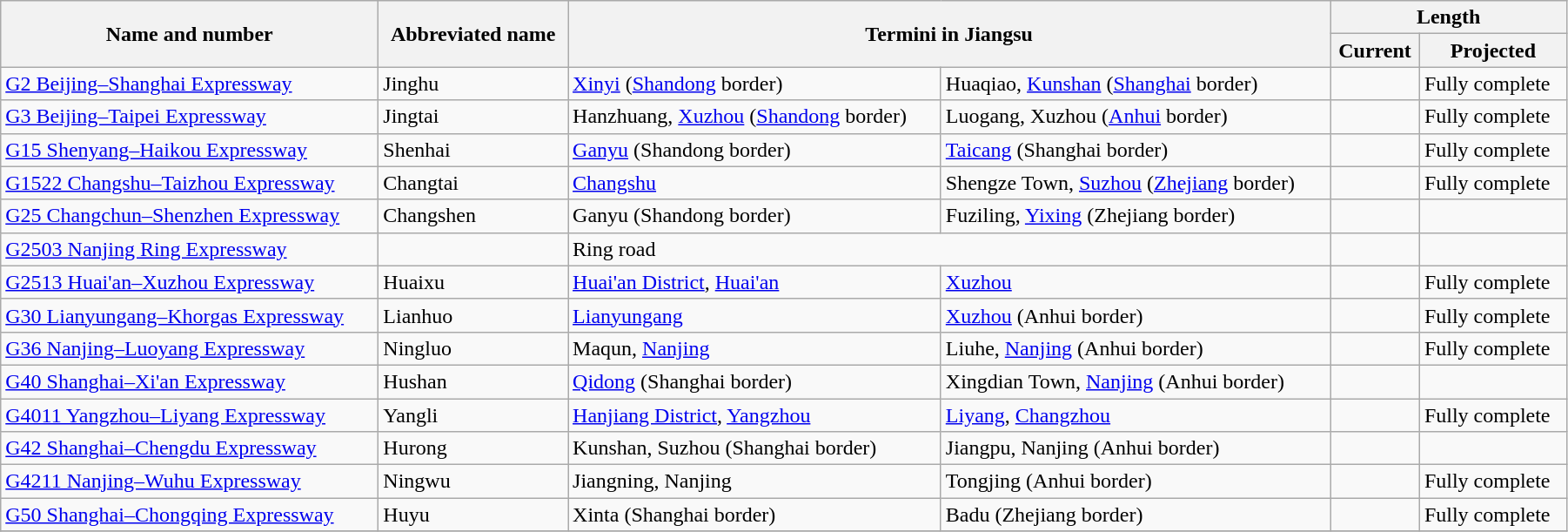<table class="wikitable" width="95%">
<tr>
<th rowspan="2">Name and number</th>
<th rowspan="2">Abbreviated name</th>
<th rowspan="2" colspan="2">Termini in Jiangsu</th>
<th colspan="2">Length</th>
</tr>
<tr>
<th>Current</th>
<th>Projected</th>
</tr>
<tr>
<td> <a href='#'>G2 Beijing–Shanghai Expressway</a></td>
<td>Jinghu</td>
<td><a href='#'>Xinyi</a> (<a href='#'>Shandong</a> border)</td>
<td>Huaqiao, <a href='#'>Kunshan</a> (<a href='#'>Shanghai</a> border)</td>
<td></td>
<td>Fully complete</td>
</tr>
<tr>
<td> <a href='#'>G3 Beijing–Taipei Expressway</a></td>
<td>Jingtai</td>
<td>Hanzhuang, <a href='#'>Xuzhou</a> (<a href='#'>Shandong</a> border)</td>
<td>Luogang, Xuzhou (<a href='#'>Anhui</a> border)</td>
<td></td>
<td>Fully complete</td>
</tr>
<tr>
<td> <a href='#'>G15 Shenyang–Haikou Expressway</a></td>
<td>Shenhai</td>
<td><a href='#'>Ganyu</a> (Shandong border)</td>
<td><a href='#'>Taicang</a> (Shanghai border)</td>
<td></td>
<td>Fully complete</td>
</tr>
<tr>
<td> <a href='#'>G1522 Changshu–Taizhou Expressway</a></td>
<td>Changtai</td>
<td><a href='#'>Changshu</a></td>
<td>Shengze Town, <a href='#'>Suzhou</a> (<a href='#'>Zhejiang</a> border)</td>
<td></td>
<td>Fully complete</td>
</tr>
<tr>
<td> <a href='#'>G25 Changchun–Shenzhen Expressway</a></td>
<td>Changshen</td>
<td>Ganyu (Shandong border)</td>
<td>Fuziling, <a href='#'>Yixing</a> (Zhejiang border)</td>
<td></td>
<td></td>
</tr>
<tr>
<td> <a href='#'>G2503 Nanjing Ring Expressway</a></td>
<td></td>
<td colspan="2">Ring road</td>
<td></td>
<td></td>
</tr>
<tr>
<td> <a href='#'>G2513 Huai'an–Xuzhou Expressway</a></td>
<td>Huaixu</td>
<td><a href='#'>Huai'an District</a>, <a href='#'>Huai'an</a></td>
<td><a href='#'>Xuzhou</a></td>
<td></td>
<td>Fully complete</td>
</tr>
<tr>
<td> <a href='#'>G30 Lianyungang–Khorgas Expressway</a></td>
<td>Lianhuo</td>
<td><a href='#'>Lianyungang</a></td>
<td><a href='#'>Xuzhou</a> (Anhui border)</td>
<td></td>
<td>Fully complete</td>
</tr>
<tr>
<td> <a href='#'>G36 Nanjing–Luoyang Expressway</a></td>
<td>Ningluo</td>
<td>Maqun, <a href='#'>Nanjing</a></td>
<td>Liuhe, <a href='#'>Nanjing</a> (Anhui border)</td>
<td></td>
<td>Fully complete</td>
</tr>
<tr>
<td> <a href='#'>G40 Shanghai–Xi'an Expressway</a></td>
<td>Hushan</td>
<td><a href='#'>Qidong</a> (Shanghai border)</td>
<td>Xingdian Town, <a href='#'>Nanjing</a> (Anhui border)</td>
<td></td>
<td></td>
</tr>
<tr>
<td> <a href='#'>G4011 Yangzhou–Liyang Expressway</a></td>
<td>Yangli</td>
<td><a href='#'>Hanjiang District</a>, <a href='#'>Yangzhou</a></td>
<td><a href='#'>Liyang</a>, <a href='#'>Changzhou</a></td>
<td></td>
<td>Fully complete</td>
</tr>
<tr>
<td> <a href='#'>G42 Shanghai–Chengdu Expressway</a></td>
<td>Hurong</td>
<td>Kunshan, Suzhou (Shanghai border)</td>
<td>Jiangpu, Nanjing (Anhui border)</td>
<td></td>
<td></td>
</tr>
<tr>
<td> <a href='#'>G4211 Nanjing–Wuhu Expressway</a></td>
<td>Ningwu</td>
<td>Jiangning, Nanjing</td>
<td>Tongjing (Anhui border)</td>
<td></td>
<td>Fully complete</td>
</tr>
<tr>
<td> <a href='#'>G50 Shanghai–Chongqing Expressway</a></td>
<td>Huyu</td>
<td>Xinta (Shanghai border)</td>
<td>Badu (Zhejiang border)</td>
<td></td>
<td>Fully complete</td>
</tr>
<tr>
</tr>
</table>
